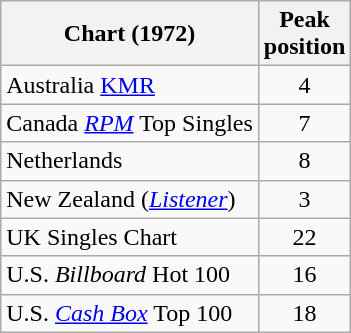<table class="wikitable sortable">
<tr>
<th>Chart (1972)</th>
<th>Peak<br>position</th>
</tr>
<tr>
<td>Australia <a href='#'>KMR</a></td>
<td align="center">4</td>
</tr>
<tr>
<td>Canada <em><a href='#'>RPM</a></em> Top Singles</td>
<td align="center">7</td>
</tr>
<tr>
<td>Netherlands</td>
<td align="center">8</td>
</tr>
<tr>
<td>New Zealand (<em><a href='#'>Listener</a></em>)</td>
<td style="text-align:center;">3</td>
</tr>
<tr>
<td>UK Singles Chart</td>
<td align="center">22</td>
</tr>
<tr>
<td>U.S. <em>Billboard</em> Hot 100</td>
<td align="center">16</td>
</tr>
<tr>
<td>U.S. <a href='#'><em>Cash Box</em></a> Top 100</td>
<td align="center">18</td>
</tr>
</table>
